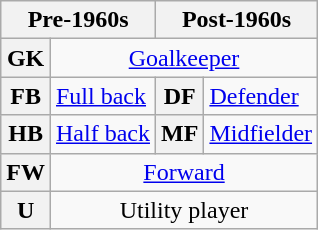<table class="wikitable unsortable">
<tr>
<th scope="col" colspan="2">Pre-1960s</th>
<th scope="col" colspan="2">Post-1960s</th>
</tr>
<tr>
<th scope="row">GK</th>
<td colspan="3" align=center><a href='#'>Goalkeeper</a></td>
</tr>
<tr>
<th scope="row">FB</th>
<td><a href='#'>Full back</a></td>
<th scope="row" align="center">DF</th>
<td><a href='#'>Defender</a></td>
</tr>
<tr>
<th scope="row">HB</th>
<td><a href='#'>Half back</a></td>
<th scope="row" align="center">MF</th>
<td><a href='#'>Midfielder</a></td>
</tr>
<tr>
<th scope="row">FW</th>
<td colspan="3" align=center><a href='#'>Forward</a></td>
</tr>
<tr>
<th scope="row">U</th>
<td colspan="3" align=center>Utility player</td>
</tr>
</table>
